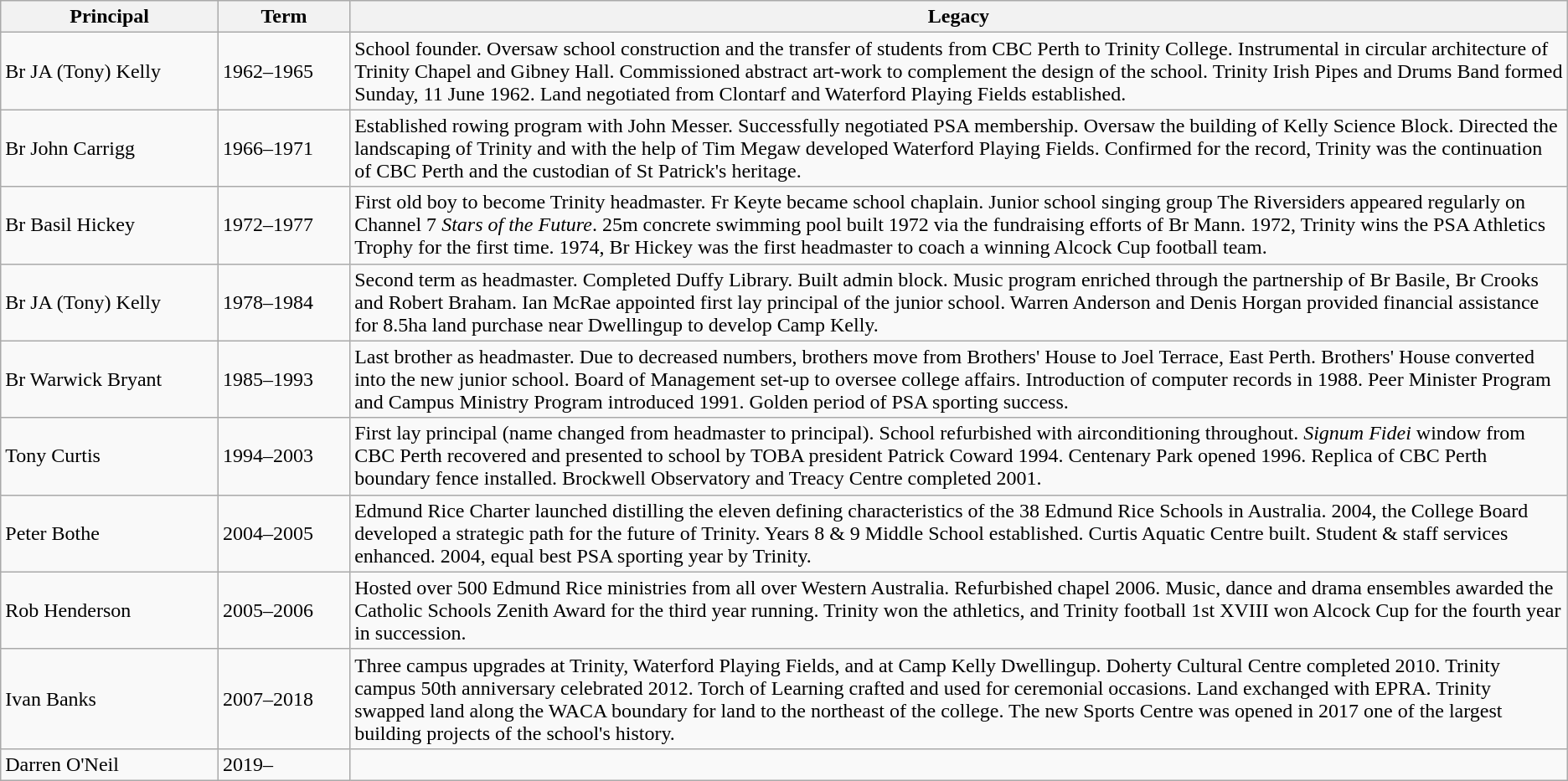<table class="wikitable">
<tr>
<th width="170">Principal</th>
<th width="100">Term</th>
<th width="1000">Legacy</th>
</tr>
<tr>
<td>Br JA (Tony) Kelly</td>
<td>1962–1965</td>
<td>School founder. Oversaw school construction and the transfer of students from CBC Perth to Trinity College. Instrumental in circular architecture of Trinity Chapel and Gibney Hall. Commissioned abstract art-work to complement the design of the school. Trinity Irish Pipes and Drums Band formed Sunday, 11 June 1962. Land negotiated from Clontarf and Waterford Playing Fields established.</td>
</tr>
<tr>
<td>Br John Carrigg</td>
<td>1966–1971</td>
<td>Established rowing program with John Messer. Successfully negotiated PSA membership. Oversaw the building of Kelly Science Block. Directed the landscaping of Trinity and with the help of Tim Megaw developed Waterford Playing Fields. Confirmed for the record, Trinity was the continuation of CBC Perth and the custodian of St Patrick's heritage.</td>
</tr>
<tr>
<td>Br Basil Hickey</td>
<td>1972–1977</td>
<td>First old boy to become Trinity headmaster. Fr Keyte became school chaplain. Junior school singing group The Riversiders appeared regularly on Channel 7 <em>Stars of the Future</em>. 25m concrete swimming pool built 1972 via the fundraising efforts of Br Mann. 1972, Trinity wins the PSA Athletics Trophy for the first time. 1974, Br Hickey was the first headmaster to coach a winning Alcock Cup football team.</td>
</tr>
<tr>
<td>Br JA (Tony) Kelly</td>
<td>1978–1984</td>
<td>Second term as headmaster. Completed Duffy Library. Built admin block. Music program enriched through the partnership of Br Basile, Br Crooks and Robert Braham. Ian McRae appointed first lay principal of the junior school. Warren Anderson and Denis Horgan provided financial assistance for 8.5ha land purchase near Dwellingup to develop Camp Kelly.</td>
</tr>
<tr>
<td>Br Warwick Bryant</td>
<td>1985–1993</td>
<td>Last brother as headmaster. Due to decreased numbers, brothers move from Brothers' House to Joel Terrace, East Perth. Brothers' House converted into the new junior school. Board of Management set-up to oversee college affairs. Introduction of computer records in 1988. Peer Minister Program and Campus Ministry Program introduced 1991. Golden period of PSA sporting success.</td>
</tr>
<tr>
<td>Tony Curtis</td>
<td>1994–2003</td>
<td>First lay principal (name changed from headmaster to principal). School refurbished with airconditioning throughout. <em>Signum Fidei</em> window from CBC Perth recovered and presented to school by TOBA president Patrick Coward 1994. Centenary Park opened 1996. Replica of CBC Perth boundary fence installed.  Brockwell Observatory and Treacy Centre completed 2001.</td>
</tr>
<tr>
<td>Peter Bothe</td>
<td>2004–2005</td>
<td>Edmund Rice Charter launched distilling the eleven defining characteristics of the 38 Edmund Rice Schools in Australia. 2004, the College Board developed a strategic path for the future of Trinity. Years 8 & 9 Middle School established. Curtis Aquatic Centre built. Student & staff services enhanced. 2004, equal best PSA sporting year by Trinity.</td>
</tr>
<tr>
<td>Rob Henderson</td>
<td>2005–2006</td>
<td>Hosted over 500 Edmund Rice ministries from all over Western Australia. Refurbished chapel 2006. Music, dance and drama ensembles awarded the Catholic Schools Zenith Award for the third year running. Trinity won the athletics, and Trinity football 1st XVIII won Alcock Cup for the fourth year in succession.</td>
</tr>
<tr>
<td>Ivan Banks</td>
<td>2007–2018</td>
<td>Three campus upgrades at Trinity, Waterford Playing Fields, and at Camp Kelly Dwellingup. Doherty Cultural Centre completed 2010. Trinity campus 50th anniversary celebrated 2012. Torch of Learning crafted and used for ceremonial occasions. Land exchanged with EPRA. Trinity swapped land along the WACA boundary for land to the northeast of the college. The new Sports Centre was opened in 2017 one of the largest building projects of the school's history.</td>
</tr>
<tr>
<td>Darren O'Neil</td>
<td>2019–</td>
<td></td>
</tr>
</table>
